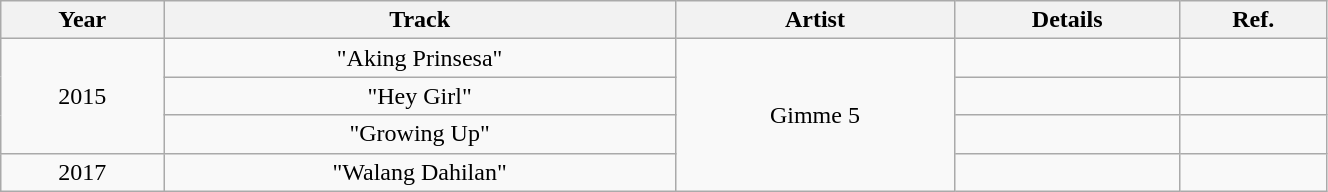<table class="wikitable" style="text-align:center" width=70%>
<tr>
<th>Year</th>
<th>Track</th>
<th>Artist</th>
<th>Details</th>
<th>Ref.</th>
</tr>
<tr>
<td rowspan=3>2015</td>
<td>"Aking Prinsesa"</td>
<td rowspan="4">Gimme 5</td>
<td></td>
<td></td>
</tr>
<tr>
<td>"Hey Girl"</td>
<td></td>
<td></td>
</tr>
<tr>
<td>"Growing Up"</td>
<td></td>
<td></td>
</tr>
<tr>
<td>2017</td>
<td>"Walang Dahilan"</td>
<td></td>
<td></td>
</tr>
</table>
